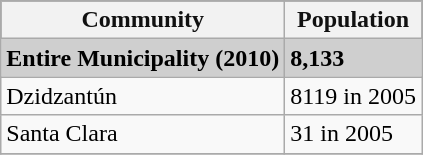<table class="wikitable">
<tr style="background:#111111; color:#111111;">
<th><strong>Community</strong></th>
<th><strong>Population</strong></th>
</tr>
<tr style="background:#CFCFCF;">
<td><strong>Entire Municipality (2010)</strong></td>
<td><strong>8,133</strong></td>
</tr>
<tr>
<td>Dzidzantún</td>
<td>8119 in 2005</td>
</tr>
<tr>
<td>Santa Clara</td>
<td>31 in 2005</td>
</tr>
<tr>
</tr>
</table>
